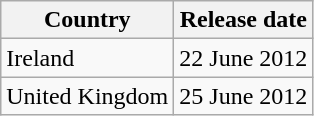<table class="wikitable">
<tr>
<th>Country</th>
<th>Release date</th>
</tr>
<tr>
<td>Ireland</td>
<td>22 June 2012</td>
</tr>
<tr>
<td>United Kingdom</td>
<td>25 June 2012</td>
</tr>
</table>
